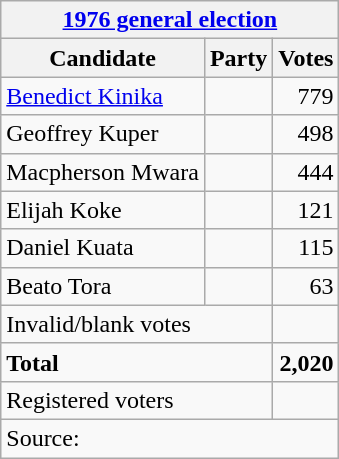<table class=wikitable style=text-align:left>
<tr>
<th colspan=3><a href='#'>1976 general election</a></th>
</tr>
<tr>
<th>Candidate</th>
<th>Party</th>
<th>Votes</th>
</tr>
<tr>
<td><a href='#'>Benedict Kinika</a></td>
<td></td>
<td align=right>779</td>
</tr>
<tr>
<td>Geoffrey Kuper</td>
<td></td>
<td align=right>498</td>
</tr>
<tr>
<td>Macpherson Mwara</td>
<td></td>
<td align=right>444</td>
</tr>
<tr>
<td>Elijah Koke</td>
<td></td>
<td align=right>121</td>
</tr>
<tr>
<td>Daniel Kuata</td>
<td></td>
<td align=right>115</td>
</tr>
<tr>
<td>Beato Tora</td>
<td></td>
<td align=right>63</td>
</tr>
<tr>
<td colspan=2>Invalid/blank votes</td>
<td></td>
</tr>
<tr>
<td colspan=2><strong>Total</strong></td>
<td align=right><strong>2,020</strong></td>
</tr>
<tr>
<td colspan=2>Registered voters</td>
<td align=right></td>
</tr>
<tr>
<td colspan=3>Source: </td>
</tr>
</table>
